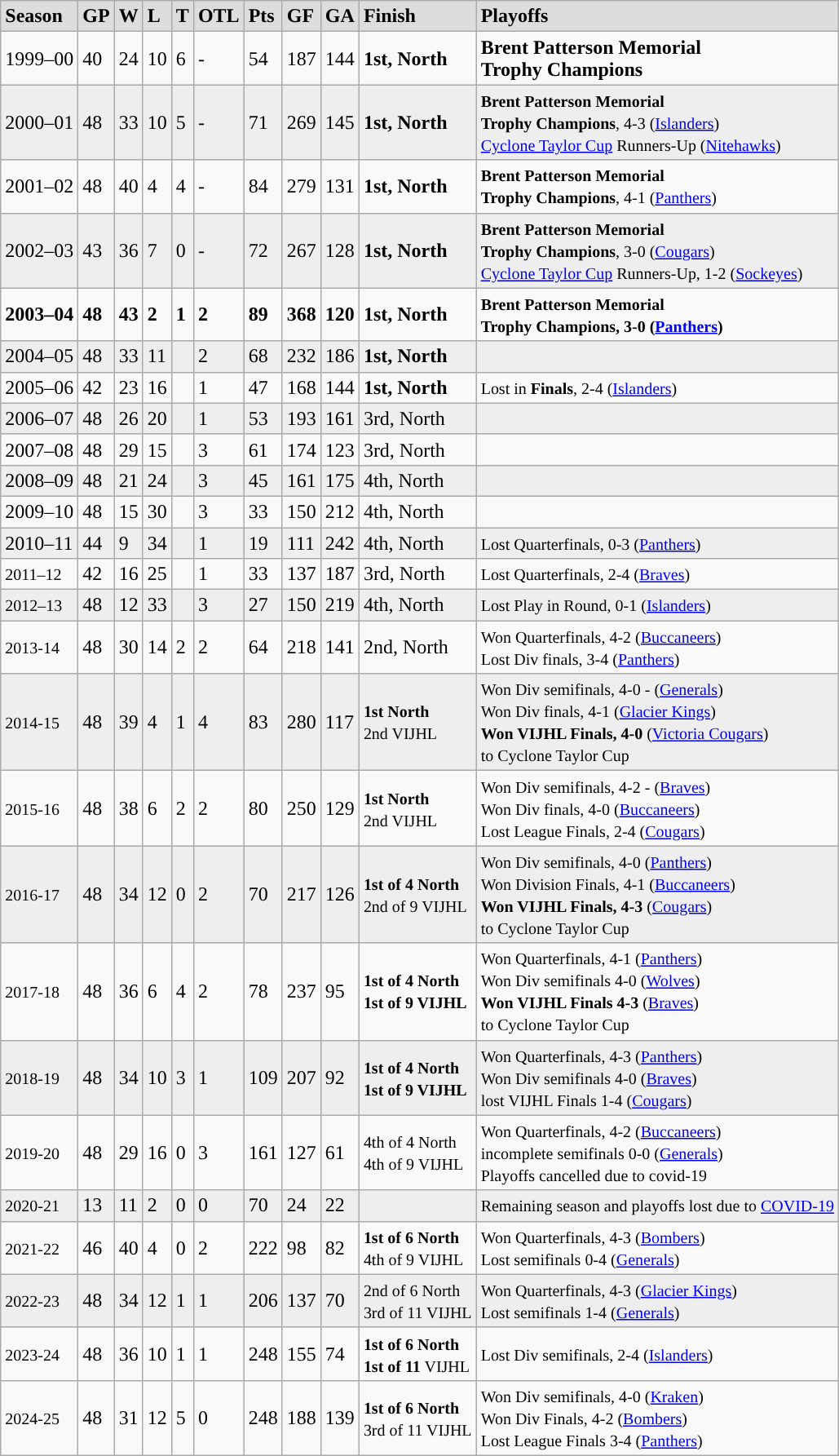<table class="wikitable">
<tr style="font-weight:bold; background:#ddd;"|>
<td>Season</td>
<td>GP</td>
<td>W</td>
<td>L</td>
<td>T</td>
<td>OTL</td>
<td>Pts</td>
<td>GF</td>
<td>GA</td>
<td>Finish</td>
<td>Playoffs</td>
</tr>
<tr>
<td>1999–00</td>
<td>40</td>
<td>24</td>
<td>10</td>
<td>6</td>
<td>-</td>
<td>54</td>
<td>187</td>
<td>144</td>
<td><strong>1st, North</strong></td>
<td><strong>Brent Patterson Memorial</strong><br> <strong>Trophy Champions</strong></td>
</tr>
<tr style="background:#eee;">
<td>2000–01</td>
<td>48</td>
<td>33</td>
<td>10</td>
<td>5</td>
<td>-</td>
<td>71</td>
<td>269</td>
<td>145</td>
<td><strong>1st, North</strong></td>
<td><small><strong>Brent Patterson Memorial</strong><br> <strong>Trophy Champions</strong>, 4-3 (<a href='#'>Islanders</a>)<br><a href='#'>Cyclone Taylor Cup</a> Runners-Up (<a href='#'>Nitehawks</a>)</small></td>
</tr>
<tr>
<td>2001–02</td>
<td>48</td>
<td>40</td>
<td>4</td>
<td>4</td>
<td>-</td>
<td>84</td>
<td>279</td>
<td>131</td>
<td><strong>1st, North</strong></td>
<td><small><strong>Brent Patterson Memorial</strong><br> <strong>Trophy Champions</strong>, 4-1 (<a href='#'>Panthers</a>)</small></td>
</tr>
<tr style="background:#eee;">
<td>2002–03</td>
<td>43</td>
<td>36</td>
<td>7</td>
<td>0</td>
<td>-</td>
<td>72</td>
<td>267</td>
<td>128</td>
<td><strong>1st, North</strong></td>
<td><small><strong>Brent Patterson Memorial</strong><br> <strong>Trophy Champions</strong>, 3-0 (<a href='#'>Cougars</a>)<br><a href='#'>Cyclone Taylor Cup</a> Runners-Up, 1-2 (<a href='#'>Sockeyes</a>)</small></td>
</tr>
<tr style="font-weight:bold">
<td>2003–04</td>
<td>48</td>
<td>43</td>
<td>2</td>
<td>1</td>
<td>2</td>
<td>89</td>
<td>368</td>
<td>120</td>
<td><strong>1st, North</strong></td>
<td><small><strong>Brent Patterson Memorial</strong><br> <strong>Trophy Champions</strong>, 3-0 (<a href='#'>Panthers</a>)</small></td>
</tr>
<tr style="background:#eee;">
<td>2004–05</td>
<td>48</td>
<td>33</td>
<td>11</td>
<td></td>
<td>2</td>
<td>68</td>
<td>232</td>
<td>186</td>
<td><strong>1st, North</strong></td>
<td></td>
</tr>
<tr>
<td>2005–06</td>
<td>42</td>
<td>23</td>
<td>16</td>
<td></td>
<td>1</td>
<td>47</td>
<td>168</td>
<td>144</td>
<td><strong>1st, North</strong></td>
<td><small>Lost in <strong>Finals</strong>, 2-4 (<a href='#'>Islanders</a>)</small></td>
</tr>
<tr style="background:#eee;">
<td>2006–07</td>
<td>48</td>
<td>26</td>
<td>20</td>
<td></td>
<td>1</td>
<td>53</td>
<td>193</td>
<td>161</td>
<td>3rd, North</td>
<td></td>
</tr>
<tr>
<td>2007–08</td>
<td>48</td>
<td>29</td>
<td>15</td>
<td></td>
<td>3</td>
<td>61</td>
<td>174</td>
<td>123</td>
<td>3rd, North</td>
<td></td>
</tr>
<tr style="background:#eee;">
<td>2008–09</td>
<td>48</td>
<td>21</td>
<td>24</td>
<td></td>
<td>3</td>
<td>45</td>
<td>161</td>
<td>175</td>
<td>4th, North</td>
<td></td>
</tr>
<tr>
<td>2009–10</td>
<td>48</td>
<td>15</td>
<td>30</td>
<td></td>
<td>3</td>
<td>33</td>
<td>150</td>
<td>212</td>
<td>4th, North</td>
<td></td>
</tr>
<tr style="background:#eee;">
<td>2010–11</td>
<td>44</td>
<td>9</td>
<td>34</td>
<td></td>
<td>1</td>
<td>19</td>
<td>111</td>
<td>242</td>
<td>4th, North</td>
<td><small>Lost Quarterfinals, 0-3 (<a href='#'>Panthers</a>)</small></td>
</tr>
<tr>
<td><small> 2011–12</small></td>
<td>42</td>
<td>16</td>
<td>25</td>
<td></td>
<td>1</td>
<td>33</td>
<td>137</td>
<td>187</td>
<td>3rd, North</td>
<td><small>Lost Quarterfinals, 2-4 (<a href='#'>Braves</a>)</small></td>
</tr>
<tr style="background:#eee;">
<td><small>2012–13</small></td>
<td>48</td>
<td>12</td>
<td>33</td>
<td></td>
<td>3</td>
<td>27</td>
<td>150</td>
<td>219</td>
<td>4th, North</td>
<td><small>Lost Play in Round, 0-1 (<a href='#'>Islanders</a>)</small></td>
</tr>
<tr>
<td><small>2013-14</small></td>
<td>48</td>
<td>30</td>
<td>14</td>
<td>2</td>
<td>2</td>
<td>64</td>
<td>218</td>
<td>141</td>
<td>2nd, North</td>
<td><small>Won Quarterfinals, 4-2 (<a href='#'>Buccaneers</a>)<br>Lost Div finals, 3-4 (<a href='#'>Panthers</a>)</small></td>
</tr>
<tr style="background:#eee;">
<td><small>2014-15</small></td>
<td>48</td>
<td>39</td>
<td>4</td>
<td>1</td>
<td>4</td>
<td>83</td>
<td>280</td>
<td>117</td>
<td><small><strong>1st North</strong><br>2nd VIJHL</small></td>
<td><small>Won Div semifinals, 4-0 - (<a href='#'>Generals</a>)<br>Won Div finals, 4-1 (<a href='#'>Glacier Kings</a>)<br><strong>Won VIJHL Finals, 4-0</strong> (<a href='#'>Victoria Cougars</a>)<br>to Cyclone Taylor Cup</small></td>
</tr>
<tr>
<td><small>2015-16</small></td>
<td>48</td>
<td>38</td>
<td>6</td>
<td>2</td>
<td>2</td>
<td>80</td>
<td>250</td>
<td>129</td>
<td><small><strong>1st North</strong><br>2nd VIJHL</small></td>
<td><small>Won Div semifinals, 4-2 - (<a href='#'>Braves</a>)<br>Won Div finals, 4-0 (<a href='#'>Buccaneers</a>)<br>Lost League Finals, 2-4 (<a href='#'>Cougars</a>)</small></td>
</tr>
<tr style="background:#eee;">
<td><small>2016-17</small></td>
<td>48</td>
<td>34</td>
<td>12</td>
<td>0</td>
<td>2</td>
<td>70</td>
<td>217</td>
<td>126</td>
<td><small><strong>1st of 4 North</strong><br>2nd of 9 VIJHL</small></td>
<td><small>Won Div semifinals, 4-0 (<a href='#'>Panthers</a>)<br>Won Division Finals, 4-1 (<a href='#'>Buccaneers</a>)<br><strong>Won VIJHL Finals, 4-3</strong> (<a href='#'>Cougars</a>)<br>to Cyclone Taylor Cup</small></td>
</tr>
<tr>
<td><small>2017-18</small></td>
<td>48</td>
<td>36</td>
<td>6</td>
<td>4</td>
<td>2</td>
<td>78</td>
<td>237</td>
<td>95</td>
<td><small><strong>1st of 4 North</strong><br><strong>1st of 9 VIJHL</strong></small></td>
<td><small>Won Quarterfinals, 4-1 (<a href='#'>Panthers</a>)<br>Won Div semifinals 4-0 (<a href='#'>Wolves</a>)<br><strong>Won VIJHL Finals 4-3</strong> (<a href='#'>Braves</a>)<br>to Cyclone Taylor Cup</small></td>
</tr>
<tr style="background:#eee;">
<td><small>2018-19</small></td>
<td>48</td>
<td>34</td>
<td>10</td>
<td>3</td>
<td>1</td>
<td>109</td>
<td>207</td>
<td>92</td>
<td><small><strong>1st of 4 North</strong><br><strong>1st of 9 VIJHL</strong></small></td>
<td><small>Won Quarterfinals, 4-3 (<a href='#'>Panthers</a>)<br>Won Div semifinals 4-0 (<a href='#'>Braves</a>)<br>lost VIJHL Finals 1-4 (<a href='#'>Cougars</a>)</small></td>
</tr>
<tr>
<td><small>2019-20</small></td>
<td>48</td>
<td>29</td>
<td>16</td>
<td>0</td>
<td>3</td>
<td>161</td>
<td>127</td>
<td>61</td>
<td><small>4th of 4 North<br>4th of 9 VIJHL</small></td>
<td><small>Won Quarterfinals, 4-2 (<a href='#'>Buccaneers</a>)<br>incomplete semifinals 0-0 (<a href='#'>Generals</a>)<br>Playoffs cancelled due to covid-19</small></td>
</tr>
<tr style="background:#eee;">
<td><small>2020-21</small></td>
<td>13</td>
<td>11</td>
<td>2</td>
<td>0</td>
<td>0</td>
<td>70</td>
<td>24</td>
<td>22</td>
<td></td>
<td><small>Remaining season and playoffs lost due to <a href='#'>COVID-19</a></small></td>
</tr>
<tr>
<td><small>2021-22</small></td>
<td>46</td>
<td>40</td>
<td>4</td>
<td>0</td>
<td>2</td>
<td>222</td>
<td>98</td>
<td>82</td>
<td><small><strong>1st of 6 North</strong><br>4th of 9 VIJHL</small></td>
<td><small>Won Quarterfinals, 4-3 (<a href='#'>Bombers</a>)<br>Lost semifinals 0-4 (<a href='#'>Generals</a>)</small></td>
</tr>
<tr style="background:#eee;">
<td><small>2022-23</small></td>
<td>48</td>
<td>34</td>
<td>12</td>
<td>1</td>
<td>1</td>
<td>206</td>
<td>137</td>
<td>70</td>
<td><small>2nd of 6 North<br>3rd of 11 VIJHL</small></td>
<td><small>Won Quarterfinals, 4-3 (<a href='#'>Glacier Kings</a>)<br>Lost semifinals 1-4 (<a href='#'>Generals</a>)</small></td>
</tr>
<tr>
<td><small>2023-24</small></td>
<td>48</td>
<td>36</td>
<td>10</td>
<td>1</td>
<td>1</td>
<td>248</td>
<td>155</td>
<td>74</td>
<td><small><strong>1st of 6 North</strong><br><strong>1st of 11</strong> VIJHL</small></td>
<td><small>Lost Div semifinals, 2-4 (<a href='#'>Islanders</a>)</small></td>
</tr>
<tr>
<td><small>2024-25</small></td>
<td>48</td>
<td>31</td>
<td>12</td>
<td>5</td>
<td>0</td>
<td>248</td>
<td>188</td>
<td>139</td>
<td><small><strong>1st of 6 North</strong><br>3rd of 11 VIJHL</small></td>
<td><small>Won Div semifinals, 4-0 (<a href='#'>Kraken</a>)<br>Won Div Finals, 4-2 (<a href='#'>Bombers</a>)<br>Lost League Finals 3-4 (<a href='#'>Panthers</a>)</small></td>
</tr>
</table>
